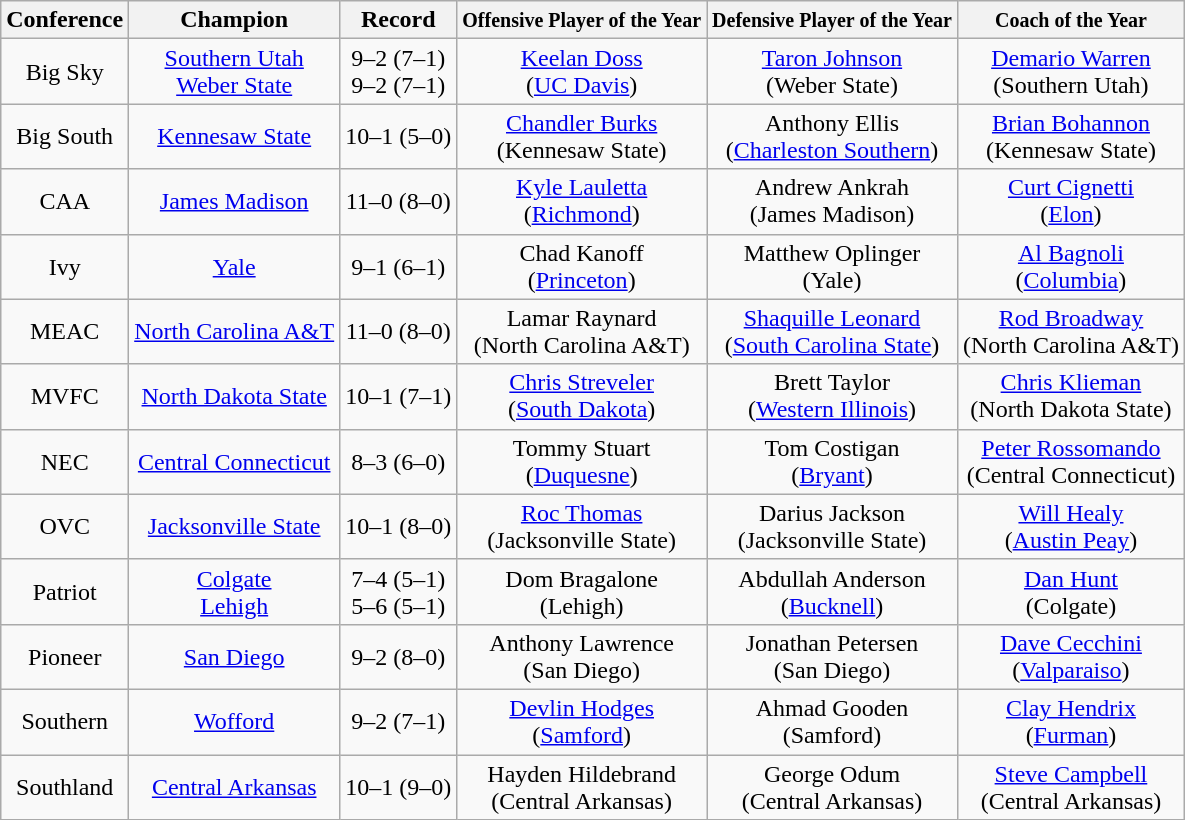<table class="wikitable" style="text-align:center;">
<tr>
<th>Conference</th>
<th>Champion</th>
<th>Record</th>
<th><small>Offensive Player of the Year</small></th>
<th><small>Defensive Player of the Year</small></th>
<th><small>Coach of the Year</small></th>
</tr>
<tr>
<td>Big Sky</td>
<td><a href='#'>Southern Utah</a><br><a href='#'>Weber State</a></td>
<td>9–2 (7–1) <br>9–2 (7–1)</td>
<td><a href='#'>Keelan Doss</a><br>(<a href='#'>UC Davis</a>)</td>
<td><a href='#'>Taron Johnson</a><br>(Weber State)</td>
<td><a href='#'>Demario Warren</a><br>(Southern Utah)</td>
</tr>
<tr>
<td>Big South</td>
<td><a href='#'>Kennesaw State</a></td>
<td>10–1 (5–0)</td>
<td><a href='#'>Chandler Burks</a><br>(Kennesaw State)</td>
<td>Anthony Ellis<br>(<a href='#'>Charleston Southern</a>)</td>
<td><a href='#'>Brian Bohannon</a><br>(Kennesaw State)</td>
</tr>
<tr>
<td>CAA</td>
<td><a href='#'>James Madison</a></td>
<td>11–0 (8–0)</td>
<td><a href='#'>Kyle Lauletta</a><br>(<a href='#'>Richmond</a>)</td>
<td>Andrew Ankrah<br>(James Madison)</td>
<td><a href='#'>Curt Cignetti</a><br>(<a href='#'>Elon</a>)</td>
</tr>
<tr>
<td>Ivy</td>
<td><a href='#'>Yale</a></td>
<td>9–1 (6–1)</td>
<td>Chad Kanoff<br>(<a href='#'>Princeton</a>)</td>
<td>Matthew Oplinger<br>(Yale)</td>
<td><a href='#'>Al Bagnoli</a><br>(<a href='#'>Columbia</a>)</td>
</tr>
<tr>
<td>MEAC</td>
<td><a href='#'>North Carolina A&T</a></td>
<td>11–0 (8–0)</td>
<td>Lamar Raynard<br>(North Carolina A&T)</td>
<td><a href='#'>Shaquille Leonard</a><br>(<a href='#'>South Carolina State</a>)</td>
<td><a href='#'>Rod Broadway</a><br>(North Carolina A&T)</td>
</tr>
<tr>
<td>MVFC</td>
<td><a href='#'>North Dakota State</a></td>
<td>10–1 (7–1)</td>
<td><a href='#'>Chris Streveler</a><br>(<a href='#'>South Dakota</a>)</td>
<td>Brett Taylor<br>(<a href='#'>Western Illinois</a>)</td>
<td><a href='#'>Chris Klieman</a><br>(North Dakota State)</td>
</tr>
<tr>
<td>NEC</td>
<td><a href='#'>Central Connecticut</a></td>
<td>8–3 (6–0)</td>
<td>Tommy Stuart<br>(<a href='#'>Duquesne</a>)</td>
<td>Tom Costigan<br>(<a href='#'>Bryant</a>)</td>
<td><a href='#'>Peter Rossomando</a><br>(Central Connecticut)</td>
</tr>
<tr>
<td>OVC</td>
<td><a href='#'>Jacksonville State</a></td>
<td>10–1 (8–0)</td>
<td><a href='#'>Roc Thomas</a><br>(Jacksonville State)</td>
<td>Darius Jackson<br>(Jacksonville State)</td>
<td><a href='#'>Will Healy</a><br>(<a href='#'>Austin Peay</a>)</td>
</tr>
<tr>
<td>Patriot</td>
<td><a href='#'>Colgate</a><br><a href='#'>Lehigh</a></td>
<td>7–4 (5–1)<br>5–6 (5–1)</td>
<td>Dom Bragalone<br>(Lehigh)</td>
<td>Abdullah Anderson<br>(<a href='#'>Bucknell</a>)</td>
<td><a href='#'>Dan Hunt</a><br>(Colgate)</td>
</tr>
<tr>
<td>Pioneer</td>
<td><a href='#'>San Diego</a></td>
<td>9–2 (8–0)</td>
<td>Anthony Lawrence<br>(San Diego)</td>
<td>Jonathan Petersen<br>(San Diego)</td>
<td><a href='#'>Dave Cecchini</a><br>(<a href='#'>Valparaiso</a>)</td>
</tr>
<tr>
<td>Southern</td>
<td><a href='#'>Wofford</a></td>
<td>9–2 (7–1)</td>
<td><a href='#'>Devlin Hodges</a><br>(<a href='#'>Samford</a>)</td>
<td>Ahmad Gooden<br>(Samford)</td>
<td><a href='#'>Clay Hendrix</a><br>(<a href='#'>Furman</a>)</td>
</tr>
<tr>
<td>Southland</td>
<td><a href='#'>Central Arkansas</a></td>
<td>10–1 (9–0)</td>
<td>Hayden Hildebrand<br>(Central Arkansas)</td>
<td>George Odum<br>(Central Arkansas)</td>
<td><a href='#'>Steve Campbell</a><br>(Central Arkansas)</td>
</tr>
</table>
